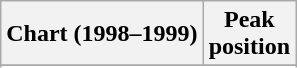<table class="wikitable sortable">
<tr>
<th align="left">Chart (1998–1999)</th>
<th align="center">Peak<br>position</th>
</tr>
<tr>
</tr>
<tr>
</tr>
<tr>
</tr>
</table>
